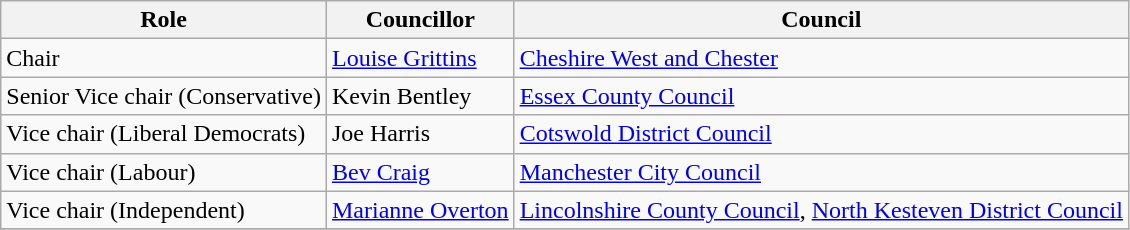<table class="wikitable">
<tr>
<th>Role</th>
<th>Councillor</th>
<th>Council</th>
</tr>
<tr>
<td>Chair</td>
<td><a href='#'>Louise Grittins</a></td>
<td><a href='#'>Cheshire West and Chester</a></td>
</tr>
<tr>
<td>Senior Vice chair (Conservative)</td>
<td>Kevin Bentley</td>
<td><a href='#'>Essex County Council</a></td>
</tr>
<tr>
<td>Vice chair (Liberal Democrats)</td>
<td>Joe Harris</td>
<td><a href='#'>Cotswold District Council</a></td>
</tr>
<tr>
<td>Vice chair (Labour)</td>
<td><a href='#'>Bev Craig</a></td>
<td><a href='#'>Manchester City Council</a></td>
</tr>
<tr>
<td>Vice chair (Independent)</td>
<td><a href='#'>Marianne Overton</a></td>
<td><a href='#'>Lincolnshire County Council</a>, <a href='#'>North Kesteven District Council</a></td>
</tr>
<tr>
</tr>
</table>
